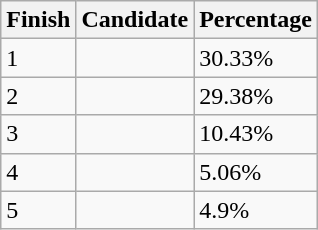<table class="wikitable sortable">
<tr>
<th>Finish</th>
<th>Candidate</th>
<th>Percentage</th>
</tr>
<tr>
<td>1</td>
<td></td>
<td>30.33%</td>
</tr>
<tr>
<td>2</td>
<td></td>
<td>29.38%</td>
</tr>
<tr>
<td>3</td>
<td></td>
<td>10.43%</td>
</tr>
<tr>
<td>4</td>
<td></td>
<td>5.06%</td>
</tr>
<tr>
<td>5</td>
<td></td>
<td>4.9%</td>
</tr>
</table>
